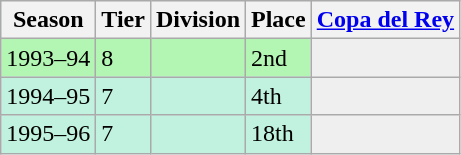<table class="wikitable">
<tr style="background:#f0f6fa;">
<th>Season</th>
<th>Tier</th>
<th>Division</th>
<th>Place</th>
<th><a href='#'>Copa del Rey</a></th>
</tr>
<tr>
<td style="background:#B3F5B3;">1993–94</td>
<td style="background:#B3F5B3;">8</td>
<td style="background:#B3F5B3;"></td>
<td style="background:#B3F5B3;">2nd</td>
<th style="background:#efefef;"></th>
</tr>
<tr>
<td style="background:#C0F2DF;">1994–95</td>
<td style="background:#C0F2DF;">7</td>
<td style="background:#C0F2DF;"></td>
<td style="background:#C0F2DF;">4th</td>
<th style="background:#efefef;"></th>
</tr>
<tr>
<td style="background:#C0F2DF;">1995–96</td>
<td style="background:#C0F2DF;">7</td>
<td style="background:#C0F2DF;"></td>
<td style="background:#C0F2DF;">18th</td>
<th style="background:#efefef;"></th>
</tr>
</table>
